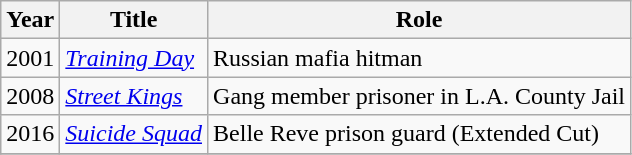<table class="wikitable plainrowheaders">
<tr>
<th>Year</th>
<th>Title</th>
<th>Role</th>
</tr>
<tr>
<td>2001</td>
<td><em><a href='#'>Training Day</a></em></td>
<td>Russian mafia hitman</td>
</tr>
<tr>
<td>2008</td>
<td><em><a href='#'>Street Kings</a></em></td>
<td>Gang member prisoner in L.A. County Jail</td>
</tr>
<tr>
<td>2016</td>
<td><em><a href='#'>Suicide Squad</a></em></td>
<td>Belle Reve prison guard (Extended Cut)</td>
</tr>
<tr>
</tr>
</table>
